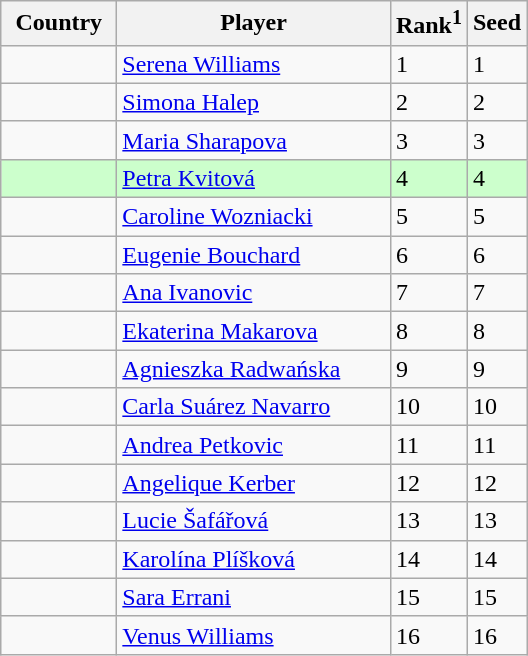<table class="wikitable">
<tr>
<th width="70">Country</th>
<th width="175">Player</th>
<th>Rank<sup>1</sup></th>
<th>Seed</th>
</tr>
<tr>
<td></td>
<td><a href='#'>Serena Williams</a></td>
<td>1</td>
<td>1</td>
</tr>
<tr>
<td></td>
<td><a href='#'>Simona Halep</a></td>
<td>2</td>
<td>2</td>
</tr>
<tr>
<td></td>
<td><a href='#'>Maria Sharapova</a></td>
<td>3</td>
<td>3</td>
</tr>
<tr style="background:#cfc;">
<td></td>
<td><a href='#'>Petra Kvitová</a></td>
<td>4</td>
<td>4</td>
</tr>
<tr>
<td></td>
<td><a href='#'>Caroline Wozniacki</a></td>
<td>5</td>
<td>5</td>
</tr>
<tr>
<td></td>
<td><a href='#'>Eugenie Bouchard</a></td>
<td>6</td>
<td>6</td>
</tr>
<tr>
<td></td>
<td><a href='#'>Ana Ivanovic</a></td>
<td>7</td>
<td>7</td>
</tr>
<tr>
<td></td>
<td><a href='#'>Ekaterina Makarova</a></td>
<td>8</td>
<td>8</td>
</tr>
<tr>
<td></td>
<td><a href='#'>Agnieszka Radwańska</a></td>
<td>9</td>
<td>9</td>
</tr>
<tr>
<td></td>
<td><a href='#'>Carla Suárez Navarro</a></td>
<td>10</td>
<td>10</td>
</tr>
<tr>
<td></td>
<td><a href='#'>Andrea Petkovic</a></td>
<td>11</td>
<td>11</td>
</tr>
<tr>
<td></td>
<td><a href='#'>Angelique Kerber</a></td>
<td>12</td>
<td>12</td>
</tr>
<tr>
<td></td>
<td><a href='#'>Lucie Šafářová</a></td>
<td>13</td>
<td>13</td>
</tr>
<tr>
<td></td>
<td><a href='#'>Karolína Plíšková</a></td>
<td>14</td>
<td>14</td>
</tr>
<tr>
<td></td>
<td><a href='#'>Sara Errani</a></td>
<td>15</td>
<td>15</td>
</tr>
<tr>
<td></td>
<td><a href='#'>Venus Williams</a></td>
<td>16</td>
<td>16</td>
</tr>
</table>
